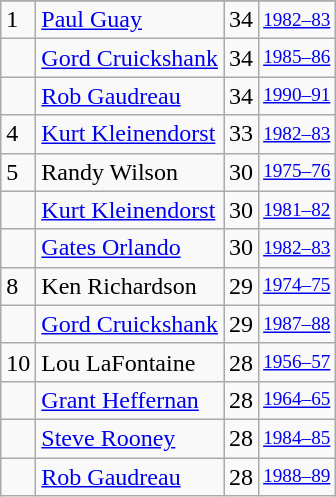<table class="wikitable">
<tr>
</tr>
<tr>
<td>1</td>
<td><a href='#'>Paul Guay</a></td>
<td>34</td>
<td style="font-size:80%;"><a href='#'>1982–83</a></td>
</tr>
<tr>
<td></td>
<td><a href='#'>Gord Cruickshank</a></td>
<td>34</td>
<td style="font-size:80%;"><a href='#'>1985–86</a></td>
</tr>
<tr>
<td></td>
<td><a href='#'>Rob Gaudreau</a></td>
<td>34</td>
<td style="font-size:80%;"><a href='#'>1990–91</a></td>
</tr>
<tr>
<td>4</td>
<td><a href='#'>Kurt Kleinendorst</a></td>
<td>33</td>
<td style="font-size:80%;"><a href='#'>1982–83</a></td>
</tr>
<tr>
<td>5</td>
<td>Randy Wilson</td>
<td>30</td>
<td style="font-size:80%;"><a href='#'>1975–76</a></td>
</tr>
<tr>
<td></td>
<td><a href='#'>Kurt Kleinendorst</a></td>
<td>30</td>
<td style="font-size:80%;"><a href='#'>1981–82</a></td>
</tr>
<tr>
<td></td>
<td><a href='#'>Gates Orlando</a></td>
<td>30</td>
<td style="font-size:80%;"><a href='#'>1982–83</a></td>
</tr>
<tr>
<td>8</td>
<td>Ken Richardson</td>
<td>29</td>
<td style="font-size:80%;"><a href='#'>1974–75</a></td>
</tr>
<tr>
<td></td>
<td><a href='#'>Gord Cruickshank</a></td>
<td>29</td>
<td style="font-size:80%;"><a href='#'>1987–88</a></td>
</tr>
<tr>
<td>10</td>
<td>Lou LaFontaine</td>
<td>28</td>
<td style="font-size:80%;"><a href='#'>1956–57</a></td>
</tr>
<tr>
<td></td>
<td><a href='#'>Grant Heffernan</a></td>
<td>28</td>
<td style="font-size:80%;"><a href='#'>1964–65</a></td>
</tr>
<tr>
<td></td>
<td><a href='#'>Steve Rooney</a></td>
<td>28</td>
<td style="font-size:80%;"><a href='#'>1984–85</a></td>
</tr>
<tr>
<td></td>
<td><a href='#'>Rob Gaudreau</a></td>
<td>28</td>
<td style="font-size:80%;"><a href='#'>1988–89</a></td>
</tr>
</table>
